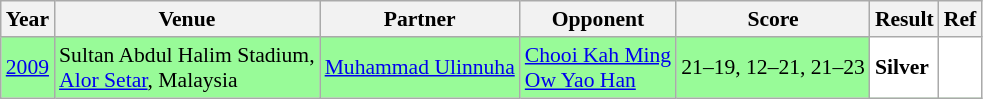<table class="sortable wikitable" style="font-size: 90%">
<tr>
<th>Year</th>
<th>Venue</th>
<th>Partner</th>
<th>Opponent</th>
<th>Score</th>
<th>Result</th>
<th>Ref</th>
</tr>
<tr style="background:#98FB98">
<td align="center"><a href='#'>2009</a></td>
<td align="left">Sultan Abdul Halim Stadium,<br><a href='#'>Alor Setar</a>, Malaysia</td>
<td align="left"> <a href='#'>Muhammad Ulinnuha</a></td>
<td align="left"> <a href='#'>Chooi Kah Ming</a><br> <a href='#'>Ow Yao Han</a></td>
<td align="left">21–19, 12–21, 21–23</td>
<td style="text-align:left; background:white"> <strong>Silver</strong></td>
<td style="text-align:center; background:white"></td>
</tr>
</table>
